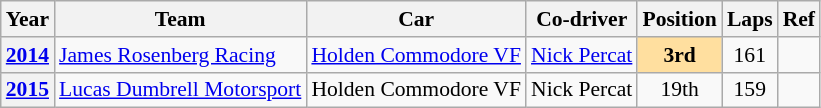<table class="wikitable" style="font-size: 90%;">
<tr>
<th>Year</th>
<th>Team</th>
<th>Car</th>
<th>Co-driver</th>
<th>Position</th>
<th>Laps</th>
<th>Ref</th>
</tr>
<tr>
<th><a href='#'>2014</a></th>
<td><a href='#'>James Rosenberg Racing</a></td>
<td><a href='#'>Holden Commodore VF</a></td>
<td> <a href='#'>Nick Percat</a></td>
<td align="center" style="background:#ffdf9f;"><strong>3rd</strong></td>
<td align=center>161</td>
<td align=center></td>
</tr>
<tr>
<th><a href='#'>2015</a></th>
<td><a href='#'>Lucas Dumbrell Motorsport</a></td>
<td>Holden Commodore VF</td>
<td> Nick Percat</td>
<td align=center>19th</td>
<td align=center>159</td>
<td align=center></td>
</tr>
</table>
